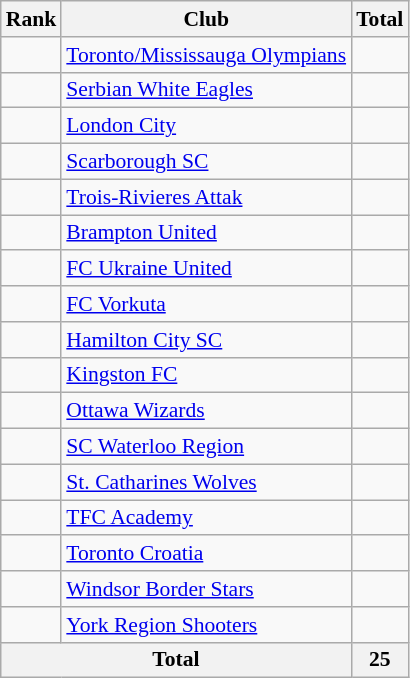<table class="sortable wikitable" style="font-size:90%;">
<tr>
<th class="unsortable">Rank</th>
<th>Club</th>
<th>Total</th>
</tr>
<tr>
<td></td>
<td><a href='#'>Toronto/Mississauga Olympians</a></td>
<td></td>
</tr>
<tr>
<td></td>
<td><a href='#'>Serbian White Eagles</a></td>
<td></td>
</tr>
<tr>
<td></td>
<td><a href='#'>London City</a></td>
<td></td>
</tr>
<tr>
<td></td>
<td><a href='#'>Scarborough SC</a></td>
<td></td>
</tr>
<tr>
<td></td>
<td><a href='#'>Trois-Rivieres Attak</a></td>
<td></td>
</tr>
<tr>
<td></td>
<td><a href='#'>Brampton United</a></td>
<td></td>
</tr>
<tr>
<td></td>
<td><a href='#'>FC Ukraine United</a></td>
<td></td>
</tr>
<tr>
<td></td>
<td><a href='#'>FC Vorkuta</a></td>
<td></td>
</tr>
<tr>
<td></td>
<td><a href='#'>Hamilton City SC</a></td>
<td></td>
</tr>
<tr>
<td></td>
<td><a href='#'>Kingston FC</a></td>
<td></td>
</tr>
<tr>
<td></td>
<td><a href='#'>Ottawa Wizards</a></td>
<td></td>
</tr>
<tr>
<td></td>
<td><a href='#'>SC Waterloo Region</a></td>
<td></td>
</tr>
<tr>
<td></td>
<td><a href='#'>St. Catharines Wolves</a></td>
<td></td>
</tr>
<tr>
<td></td>
<td><a href='#'>TFC Academy</a></td>
<td></td>
</tr>
<tr>
<td></td>
<td><a href='#'>Toronto Croatia</a></td>
<td></td>
</tr>
<tr>
<td></td>
<td><a href='#'>Windsor Border Stars</a></td>
<td></td>
</tr>
<tr>
<td></td>
<td><a href='#'>York Region Shooters</a></td>
<td></td>
</tr>
<tr>
<th colspan="2">Total</th>
<th>25</th>
</tr>
</table>
